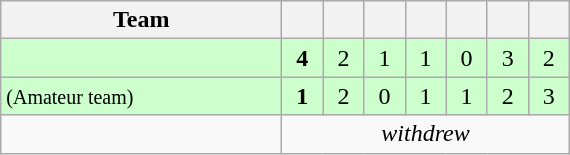<table class="wikitable" style="text-align: center;">
<tr>
<th width=180>Team</th>
<th width=20></th>
<th width=20></th>
<th width=20></th>
<th width=20></th>
<th width=20></th>
<th width=20></th>
<th width=20></th>
</tr>
<tr bgcolor=ccffcc>
<td align=left></td>
<td><strong>4</strong></td>
<td>2</td>
<td>1</td>
<td>1</td>
<td>0</td>
<td>3</td>
<td>2</td>
</tr>
<tr bgcolor=ccffcc>
<td align=left> <small>(Amateur team)</small></td>
<td><strong>1</strong></td>
<td>2</td>
<td>0</td>
<td>1</td>
<td>1</td>
<td>2</td>
<td>3</td>
</tr>
<tr>
<td align=left></td>
<td colspan="8"><em>withdrew</em></td>
</tr>
</table>
